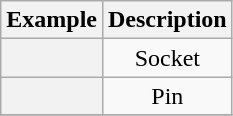<table class="wikitable sortable" style="text-align: center">
<tr>
<th>Example</th>
<th>Description</th>
</tr>
<tr>
<th></th>
<td>Socket</td>
</tr>
<tr>
<th></th>
<td>Pin</td>
</tr>
<tr>
</tr>
</table>
